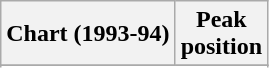<table class="wikitable sortable plainrowheaders" style="text-align:center">
<tr>
<th scope="col">Chart (1993-94)</th>
<th scope="col">Peak<br>position</th>
</tr>
<tr>
</tr>
<tr>
</tr>
<tr>
</tr>
<tr>
</tr>
</table>
